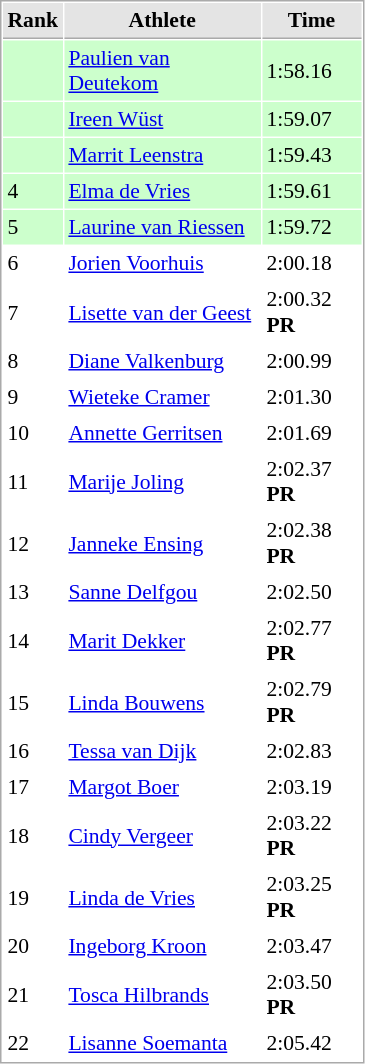<table cellspacing="1" cellpadding="3" style="border:1px solid #AAAAAA;font-size:90%">
<tr bgcolor="#E4E4E4">
<th style="border-bottom:1px solid #AAAAAA" width=15>Rank</th>
<th style="border-bottom:1px solid #AAAAAA" width=125>Athlete</th>
<th style="border-bottom:1px solid #AAAAAA" width=60>Time</th>
</tr>
<tr>
<td bgcolor=ccffcc></td>
<td bgcolor=ccffcc><a href='#'>Paulien van Deutekom</a></td>
<td bgcolor=ccffcc>1:58.16</td>
</tr>
<tr>
<td bgcolor=ccffcc></td>
<td bgcolor=ccffcc><a href='#'>Ireen Wüst</a></td>
<td bgcolor=ccffcc>1:59.07</td>
</tr>
<tr>
<td bgcolor=ccffcc></td>
<td bgcolor=ccffcc><a href='#'>Marrit Leenstra</a></td>
<td bgcolor=ccffcc>1:59.43</td>
</tr>
<tr>
<td bgcolor=ccffcc>4</td>
<td bgcolor=ccffcc><a href='#'>Elma de Vries</a></td>
<td bgcolor=ccffcc>1:59.61</td>
</tr>
<tr>
<td bgcolor=ccffcc>5</td>
<td bgcolor=ccffcc><a href='#'>Laurine van Riessen</a></td>
<td bgcolor=ccffcc>1:59.72</td>
</tr>
<tr>
<td>6</td>
<td><a href='#'>Jorien Voorhuis</a></td>
<td>2:00.18</td>
</tr>
<tr>
<td>7</td>
<td><a href='#'>Lisette van der Geest</a></td>
<td>2:00.32 <strong>PR</strong></td>
</tr>
<tr>
<td>8</td>
<td><a href='#'>Diane Valkenburg</a></td>
<td>2:00.99</td>
</tr>
<tr>
<td>9</td>
<td><a href='#'>Wieteke Cramer</a></td>
<td>2:01.30</td>
</tr>
<tr>
<td>10</td>
<td><a href='#'>Annette Gerritsen</a></td>
<td>2:01.69</td>
</tr>
<tr>
<td>11</td>
<td><a href='#'>Marije Joling</a></td>
<td>2:02.37 <strong>PR</strong></td>
</tr>
<tr>
<td>12</td>
<td><a href='#'>Janneke Ensing</a></td>
<td>2:02.38 <strong>PR</strong></td>
</tr>
<tr>
<td>13</td>
<td><a href='#'>Sanne Delfgou</a></td>
<td>2:02.50</td>
</tr>
<tr>
<td>14</td>
<td><a href='#'>Marit Dekker</a></td>
<td>2:02.77 <strong>PR</strong></td>
</tr>
<tr>
<td>15</td>
<td><a href='#'>Linda Bouwens</a></td>
<td>2:02.79 <strong>PR</strong></td>
</tr>
<tr>
<td>16</td>
<td><a href='#'>Tessa van Dijk</a></td>
<td>2:02.83</td>
</tr>
<tr>
<td>17</td>
<td><a href='#'>Margot Boer</a></td>
<td>2:03.19</td>
</tr>
<tr>
<td>18</td>
<td><a href='#'>Cindy Vergeer</a></td>
<td>2:03.22 <strong>PR</strong></td>
</tr>
<tr>
<td>19</td>
<td><a href='#'>Linda de Vries</a></td>
<td>2:03.25 <strong>PR</strong></td>
</tr>
<tr>
<td>20</td>
<td><a href='#'>Ingeborg Kroon</a></td>
<td>2:03.47</td>
</tr>
<tr>
<td>21</td>
<td><a href='#'>Tosca Hilbrands</a></td>
<td>2:03.50 <strong>PR</strong></td>
</tr>
<tr>
<td>22</td>
<td><a href='#'>Lisanne Soemanta</a></td>
<td>2:05.42</td>
</tr>
</table>
